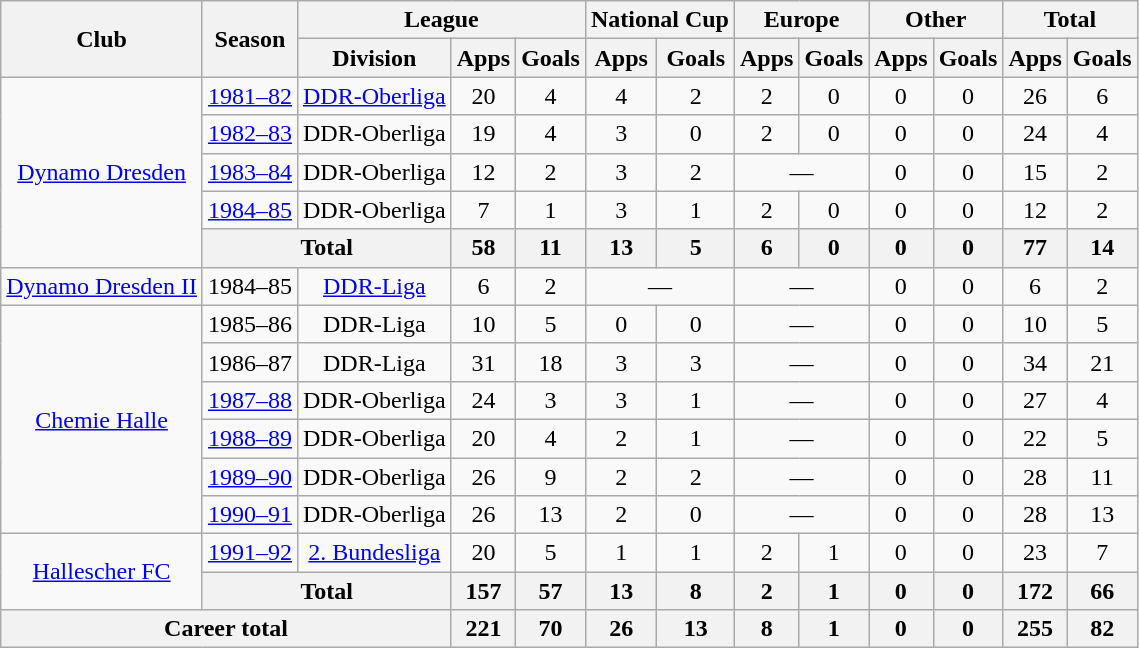<table class="wikitable" style="text-align:center">
<tr>
<th rowspan="2">Club</th>
<th rowspan="2">Season</th>
<th colspan="3">League</th>
<th colspan="2">National Cup</th>
<th colspan="2">Europe</th>
<th colspan="2">Other</th>
<th colspan="2">Total</th>
</tr>
<tr>
<th>Division</th>
<th>Apps</th>
<th>Goals</th>
<th>Apps</th>
<th>Goals</th>
<th>Apps</th>
<th>Goals</th>
<th>Apps</th>
<th>Goals</th>
<th>Apps</th>
<th>Goals</th>
</tr>
<tr>
<td rowspan="5"><a href='#'>Dynamo Dresden</a></td>
<td><a href='#'>1981–82</a></td>
<td><a href='#'>DDR-Oberliga</a></td>
<td>20</td>
<td>4</td>
<td>4</td>
<td>2</td>
<td>2</td>
<td>0</td>
<td>0</td>
<td>0</td>
<td>26</td>
<td>6</td>
</tr>
<tr>
<td><a href='#'>1982–83</a></td>
<td>DDR-Oberliga</td>
<td>19</td>
<td>4</td>
<td>3</td>
<td>0</td>
<td>2</td>
<td>0</td>
<td>0</td>
<td>0</td>
<td>24</td>
<td>4</td>
</tr>
<tr>
<td><a href='#'>1983–84</a></td>
<td>DDR-Oberliga</td>
<td>12</td>
<td>2</td>
<td>3</td>
<td>2</td>
<td colspan="2">—</td>
<td>0</td>
<td>0</td>
<td>15</td>
<td>2</td>
</tr>
<tr>
<td><a href='#'>1984–85</a></td>
<td>DDR-Oberliga</td>
<td>7</td>
<td>1</td>
<td>3</td>
<td>1</td>
<td>2</td>
<td>0</td>
<td>0</td>
<td>0</td>
<td>12</td>
<td>2</td>
</tr>
<tr>
<th colspan="2">Total</th>
<th>58</th>
<th>11</th>
<th>13</th>
<th>5</th>
<th>6</th>
<th>0</th>
<th>0</th>
<th>0</th>
<th>77</th>
<th>14</th>
</tr>
<tr>
<td><a href='#'>Dynamo Dresden II</a></td>
<td>1984–85</td>
<td><a href='#'>DDR-Liga</a></td>
<td>6</td>
<td>2</td>
<td colspan="2">—</td>
<td colspan="2">—</td>
<td>0</td>
<td>0</td>
<td>6</td>
<td>2</td>
</tr>
<tr>
<td rowspan="6"><a href='#'>Chemie Halle</a></td>
<td>1985–86</td>
<td>DDR-Liga</td>
<td>10</td>
<td>5</td>
<td>0</td>
<td>0</td>
<td colspan="2">—</td>
<td>0</td>
<td>0</td>
<td>10</td>
<td>5</td>
</tr>
<tr>
<td>1986–87</td>
<td>DDR-Liga</td>
<td>31</td>
<td>18</td>
<td>3</td>
<td>3</td>
<td colspan="2">—</td>
<td>0</td>
<td>0</td>
<td>34</td>
<td>21</td>
</tr>
<tr>
<td><a href='#'>1987–88</a></td>
<td>DDR-Oberliga</td>
<td>24</td>
<td>3</td>
<td>3</td>
<td>1</td>
<td colspan="2">—</td>
<td>0</td>
<td>0</td>
<td>27</td>
<td>4</td>
</tr>
<tr>
<td><a href='#'>1988–89</a></td>
<td>DDR-Oberliga</td>
<td>20</td>
<td>4</td>
<td>2</td>
<td>1</td>
<td colspan="2">—</td>
<td>0</td>
<td>0</td>
<td>22</td>
<td>5</td>
</tr>
<tr>
<td><a href='#'>1989–90</a></td>
<td>DDR-Oberliga</td>
<td>26</td>
<td>9</td>
<td>2</td>
<td>2</td>
<td colspan="2">—</td>
<td>0</td>
<td>0</td>
<td>28</td>
<td>11</td>
</tr>
<tr>
<td><a href='#'>1990–91</a></td>
<td>DDR-Oberliga</td>
<td>26</td>
<td>13</td>
<td>2</td>
<td>0</td>
<td colspan="2">—</td>
<td>0</td>
<td>0</td>
<td>28</td>
<td>13</td>
</tr>
<tr>
<td rowspan="2"><a href='#'>Hallescher FC</a></td>
<td><a href='#'>1991–92</a></td>
<td><a href='#'>2. Bundesliga</a></td>
<td>20</td>
<td>5</td>
<td>1</td>
<td>1</td>
<td>2</td>
<td>1</td>
<td>0</td>
<td>0</td>
<td>23</td>
<td>7</td>
</tr>
<tr>
<th colspan="2">Total</th>
<th>157</th>
<th>57</th>
<th>13</th>
<th>8</th>
<th>2</th>
<th>1</th>
<th>0</th>
<th>0</th>
<th>172</th>
<th>66</th>
</tr>
<tr>
<th colspan="3">Career total</th>
<th>221</th>
<th>70</th>
<th>26</th>
<th>13</th>
<th>8</th>
<th>1</th>
<th>0</th>
<th>0</th>
<th>255</th>
<th>82</th>
</tr>
</table>
